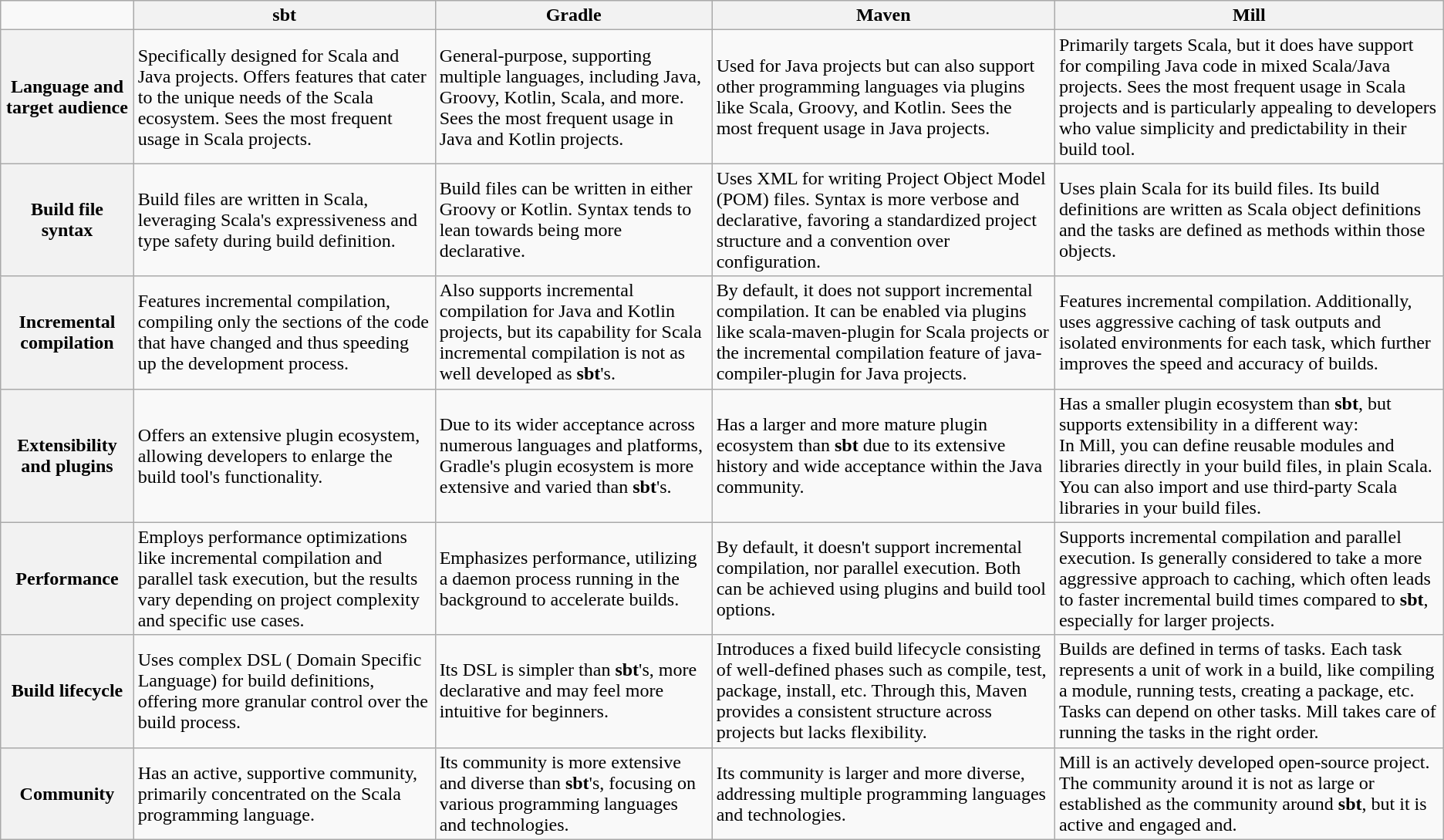<table class="wikitable">
<tr>
<td></td>
<th><strong>sbt</strong></th>
<th><strong>Gradle</strong></th>
<th><strong>Maven</strong></th>
<th><strong>Mill</strong></th>
</tr>
<tr>
<th><strong>Language and target audience</strong></th>
<td>Specifically designed for Scala and Java projects. Offers features that cater to the unique needs of the Scala ecosystem. Sees the most frequent usage in Scala projects.</td>
<td>General-purpose, supporting multiple languages, including Java, Groovy, Kotlin, Scala, and more. Sees the most frequent usage in Java and Kotlin projects.</td>
<td>Used for Java projects but can also support other programming languages via plugins like Scala, Groovy, and Kotlin. Sees the most frequent usage in Java projects.</td>
<td>Primarily targets Scala, but it does have support for compiling Java code in mixed Scala/Java projects. Sees the most frequent usage in Scala projects and is particularly appealing to developers who value simplicity and predictability in their build tool.</td>
</tr>
<tr>
<th><strong>Build file syntax</strong></th>
<td>Build files are written in Scala, leveraging Scala's expressiveness and type safety during build definition.</td>
<td>Build files can be written in either Groovy or Kotlin. Syntax tends to lean towards being more declarative.</td>
<td>Uses XML for writing Project Object Model (POM) files. Syntax is more verbose and declarative, favoring a standardized project structure and a convention over configuration.</td>
<td>Uses plain Scala for its build files. Its build definitions are written as Scala object definitions and the tasks are defined as methods within those objects.</td>
</tr>
<tr>
<th><strong>Incremental compilation</strong></th>
<td>Features incremental compilation, compiling only the sections of the code that have changed and thus speeding up the development process.</td>
<td>Also supports incremental compilation for Java and Kotlin projects, but its capability for Scala incremental compilation is not as well developed as <strong>sbt</strong>'s.</td>
<td>By default, it does not support incremental compilation. It can be enabled via plugins like scala-maven-plugin for Scala projects or the incremental compilation feature of java-compiler-plugin for Java projects.</td>
<td>Features incremental compilation. Additionally, uses aggressive caching of task outputs and isolated environments for each task, which further improves the speed and accuracy of builds.</td>
</tr>
<tr>
<th><strong>Extensibility and plugins</strong></th>
<td>Offers an extensive plugin ecosystem, allowing developers to enlarge the build tool's functionality.</td>
<td>Due to its wider acceptance across numerous languages and platforms, Gradle's plugin ecosystem is more extensive and varied than <strong>sbt</strong>'s.</td>
<td>Has a larger and more mature plugin ecosystem than <strong>sbt</strong> due to its extensive history and wide acceptance within the Java community.</td>
<td>Has a smaller plugin ecosystem than <strong>sbt</strong>, but supports extensibility in a different way:<br>In Mill, you can define reusable modules and libraries directly in your build files, in plain Scala. You can also import and use third-party Scala libraries in your build files.</td>
</tr>
<tr>
<th><strong>Performance</strong></th>
<td>Employs performance optimizations like incremental compilation and parallel task execution, but the results vary depending on project complexity and specific use cases.</td>
<td>Emphasizes performance, utilizing a daemon process running in the background to accelerate builds.</td>
<td>By default, it doesn't support incremental compilation, nor parallel execution. Both can be achieved using plugins and build tool options.</td>
<td>Supports incremental compilation and parallel execution. Is generally considered to take a more aggressive approach to caching, which often leads to faster incremental build times compared to <strong>sbt</strong>, especially for larger projects.</td>
</tr>
<tr>
<th><strong>Build lifecycle</strong></th>
<td>Uses complex DSL ( Domain Specific Language) for build definitions, offering more granular control over the build process.</td>
<td>Its DSL is simpler than <strong>sbt</strong>'s, more declarative and may feel more intuitive for beginners.</td>
<td>Introduces a fixed build lifecycle consisting of well-defined phases such as compile, test, package, install, etc. Through this, Maven provides a consistent structure across projects but lacks flexibility.</td>
<td>Builds are defined in terms of tasks. Each task represents a unit of work in a build, like compiling a module, running tests, creating a package, etc. Tasks can depend on other tasks. Mill takes care of running the tasks in the right order.</td>
</tr>
<tr>
<th><strong>Community</strong></th>
<td>Has an active, supportive community, primarily concentrated on the Scala programming language.</td>
<td>Its community is more extensive and diverse than <strong>sbt</strong>'s, focusing on various programming languages and technologies.</td>
<td>Its community is larger and more diverse, addressing multiple programming languages and technologies.</td>
<td>Mill is an actively developed open-source project. The community around it is not as large or established as the community around <strong>sbt</strong>, but it is active and engaged and.</td>
</tr>
</table>
